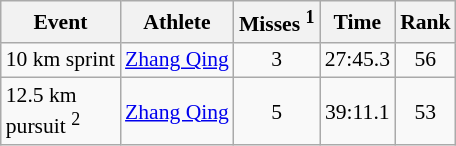<table class="wikitable" style="font-size:90%">
<tr>
<th>Event</th>
<th>Athlete</th>
<th>Misses <sup>1</sup></th>
<th>Time</th>
<th>Rank</th>
</tr>
<tr>
<td>10 km sprint</td>
<td><a href='#'>Zhang Qing</a></td>
<td align="center">3</td>
<td align="center">27:45.3</td>
<td align="center">56</td>
</tr>
<tr>
<td>12.5 km <br> pursuit <sup>2</sup></td>
<td><a href='#'>Zhang Qing</a></td>
<td align="center">5</td>
<td align="center">39:11.1</td>
<td align="center">53</td>
</tr>
</table>
